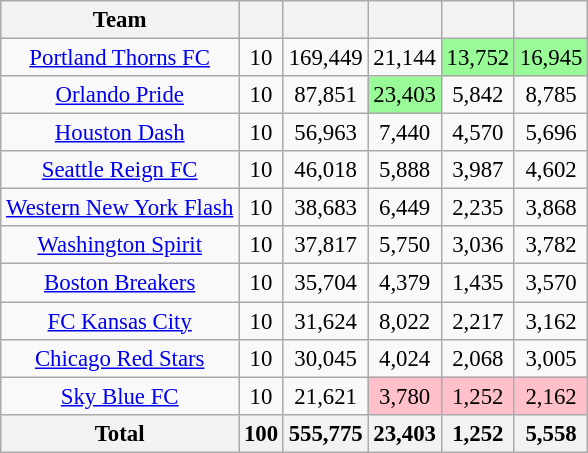<table class="wikitable sortable" style="font-size: 95%;text-align: center;">
<tr>
<th>Team</th>
<th></th>
<th></th>
<th></th>
<th></th>
<th></th>
</tr>
<tr>
<td><a href='#'>Portland Thorns FC</a></td>
<td>10</td>
<td>169,449</td>
<td>21,144</td>
<td bgcolor="#98FB98">13,752</td>
<td bgcolor="#98FB98">16,945</td>
</tr>
<tr>
<td><a href='#'>Orlando Pride</a></td>
<td>10</td>
<td>87,851</td>
<td bgcolor="#98FB98">23,403</td>
<td>5,842</td>
<td>8,785</td>
</tr>
<tr>
<td><a href='#'>Houston Dash</a></td>
<td>10</td>
<td>56,963</td>
<td>7,440</td>
<td>4,570</td>
<td>5,696</td>
</tr>
<tr>
<td><a href='#'>Seattle Reign FC</a></td>
<td>10</td>
<td>46,018</td>
<td>5,888</td>
<td>3,987</td>
<td>4,602</td>
</tr>
<tr>
<td><a href='#'>Western New York Flash</a></td>
<td>10</td>
<td>38,683</td>
<td>6,449</td>
<td>2,235</td>
<td>3,868</td>
</tr>
<tr>
<td><a href='#'>Washington Spirit</a></td>
<td>10</td>
<td>37,817</td>
<td>5,750</td>
<td>3,036</td>
<td>3,782</td>
</tr>
<tr>
<td><a href='#'>Boston Breakers</a></td>
<td>10</td>
<td>35,704</td>
<td>4,379</td>
<td>1,435</td>
<td>3,570</td>
</tr>
<tr>
<td><a href='#'>FC Kansas City</a></td>
<td>10</td>
<td>31,624</td>
<td>8,022</td>
<td>2,217</td>
<td>3,162</td>
</tr>
<tr>
<td><a href='#'>Chicago Red Stars</a></td>
<td>10</td>
<td>30,045</td>
<td>4,024</td>
<td>2,068</td>
<td>3,005</td>
</tr>
<tr>
<td><a href='#'>Sky Blue FC</a></td>
<td>10</td>
<td>21,621</td>
<td bgcolor="#FFC0CB">3,780</td>
<td bgcolor="#FFC0CB">1,252</td>
<td bgcolor="#FFC0CB">2,162</td>
</tr>
<tr>
<th>Total</th>
<th>100</th>
<th>555,775</th>
<th>23,403</th>
<th>1,252</th>
<th>5,558</th>
</tr>
</table>
